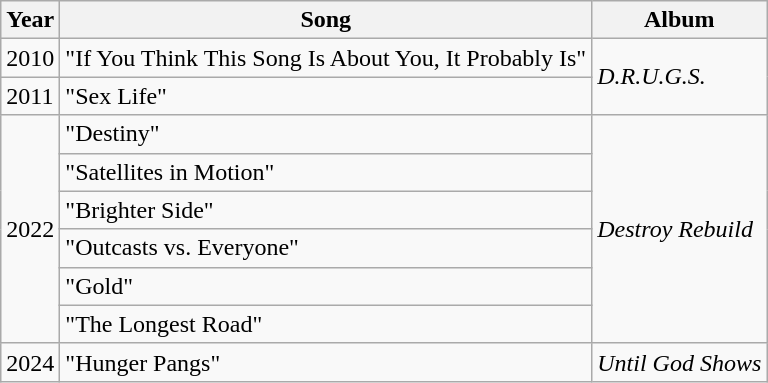<table class="wikitable">
<tr>
<th>Year</th>
<th>Song</th>
<th>Album</th>
</tr>
<tr>
<td>2010</td>
<td>"If You Think This Song Is About You, It Probably Is"</td>
<td rowspan="2"><em>D.R.U.G.S.</em></td>
</tr>
<tr>
<td>2011</td>
<td>"Sex Life"</td>
</tr>
<tr>
<td rowspan="6">2022</td>
<td>"Destiny"</td>
<td rowspan="6"><em>Destroy Rebuild</em></td>
</tr>
<tr>
<td>"Satellites in Motion"</td>
</tr>
<tr>
<td>"Brighter Side"</td>
</tr>
<tr>
<td>"Outcasts vs. Everyone"</td>
</tr>
<tr>
<td>"Gold"</td>
</tr>
<tr>
<td>"The Longest Road"</td>
</tr>
<tr>
<td>2024</td>
<td>"Hunger Pangs"</td>
<td><em>Until God Shows</em></td>
</tr>
</table>
